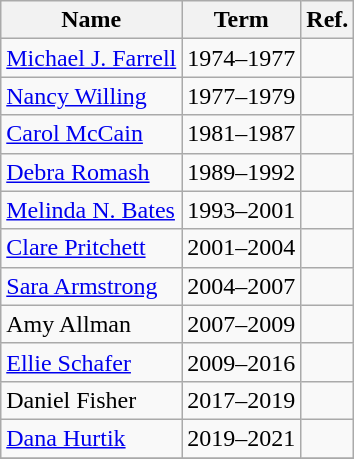<table class="wikitable">
<tr>
<th>Name</th>
<th>Term</th>
<th>Ref.</th>
</tr>
<tr>
<td><a href='#'>Michael J. Farrell</a></td>
<td>1974–1977</td>
<td></td>
</tr>
<tr>
<td><a href='#'>Nancy Willing</a></td>
<td>1977–1979</td>
<td></td>
</tr>
<tr>
<td><a href='#'>Carol McCain</a></td>
<td>1981–1987</td>
<td></td>
</tr>
<tr>
<td><a href='#'>Debra Romash</a></td>
<td>1989–1992</td>
<td></td>
</tr>
<tr>
<td><a href='#'>Melinda N. Bates</a></td>
<td>1993–2001</td>
<td></td>
</tr>
<tr>
<td><a href='#'>Clare Pritchett</a></td>
<td>2001–2004</td>
<td></td>
</tr>
<tr>
<td><a href='#'>Sara Armstrong</a></td>
<td>2004–2007</td>
<td></td>
</tr>
<tr>
<td>Amy Allman</td>
<td>2007–2009</td>
<td></td>
</tr>
<tr>
<td><a href='#'>Ellie Schafer</a></td>
<td>2009–2016</td>
<td></td>
</tr>
<tr>
<td>Daniel Fisher</td>
<td>2017–2019</td>
<td></td>
</tr>
<tr>
<td><a href='#'>Dana Hurtik</a></td>
<td>2019–2021</td>
<td></td>
</tr>
<tr>
</tr>
</table>
